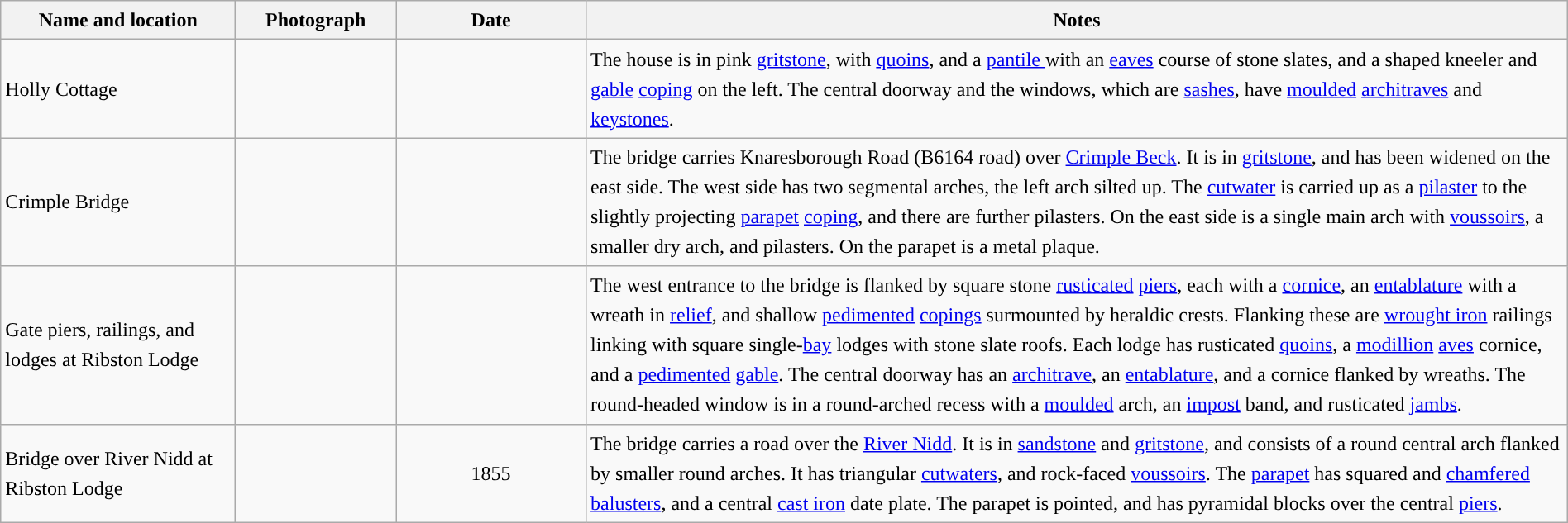<table class="wikitable sortable plainrowheaders" style="width:100%;border:0px;text-align:left;line-height:150%;">
<tr>
<th scope="col"  style="width:150px">Name and location</th>
<th scope="col"  style="width:100px" class="unsortable">Photograph</th>
<th scope="col"  style="width:120px">Date</th>
<th scope="col"  style="width:650px" class="unsortable">Notes</th>
</tr>
<tr>
<td>Holly Cottage<br><small></small></td>
<td></td>
<td align="center"></td>
<td>The house is in pink <a href='#'>gritstone</a>, with <a href='#'>quoins</a>, and a <a href='#'>pantile </a> with an <a href='#'>eaves</a> course of stone slates, and a shaped kneeler and <a href='#'>gable</a> <a href='#'>coping</a> on the left. The central doorway and the windows, which are <a href='#'>sashes</a>, have <a href='#'>moulded</a> <a href='#'>architraves</a> and <a href='#'>keystones</a>.</td>
</tr>
<tr>
<td>Crimple Bridge<br><small></small></td>
<td></td>
<td align="center"></td>
<td>The bridge carries Knaresborough Road (B6164 road) over <a href='#'>Crimple Beck</a>. It is in <a href='#'>gritstone</a>, and has been widened on the east side.  The west side has two segmental arches, the left arch silted up. The <a href='#'>cutwater</a> is carried up as a <a href='#'>pilaster</a> to the slightly projecting <a href='#'>parapet</a> <a href='#'>coping</a>, and there are further pilasters. On the east side is a single main arch with <a href='#'>voussoirs</a>, a smaller dry arch, and pilasters. On the parapet is a metal plaque.</td>
</tr>
<tr>
<td>Gate piers, railings, and lodges at Ribston Lodge<br><small></small></td>
<td></td>
<td align="center"></td>
<td>The west entrance to the bridge is flanked by square stone <a href='#'>rusticated</a> <a href='#'>piers</a>, each with a <a href='#'>cornice</a>, an <a href='#'>entablature</a> with a wreath in <a href='#'>relief</a>, and shallow <a href='#'>pedimented</a> <a href='#'>copings</a> surmounted by heraldic crests. Flanking these are <a href='#'>wrought iron</a> railings linking with square single-<a href='#'>bay</a> lodges with stone slate roofs. Each lodge has rusticated <a href='#'>quoins</a>, a <a href='#'>modillion</a> <a href='#'>aves</a> cornice, and a <a href='#'>pedimented</a> <a href='#'>gable</a>. The central doorway has an <a href='#'>architrave</a>, an <a href='#'>entablature</a>, and a cornice flanked by wreaths. The round-headed window is in a round-arched recess with a <a href='#'>moulded</a> arch, an <a href='#'>impost</a> band, and rusticated <a href='#'>jambs</a>.</td>
</tr>
<tr>
<td>Bridge over River Nidd at Ribston Lodge<br><small></small></td>
<td></td>
<td align="center">1855</td>
<td>The bridge carries a road over the <a href='#'>River Nidd</a>. It is in <a href='#'>sandstone</a> and <a href='#'>gritstone</a>, and consists of a round central arch flanked by smaller round arches. It has triangular <a href='#'>cutwaters</a>, and rock-faced <a href='#'>voussoirs</a>. The <a href='#'>parapet</a> has squared and <a href='#'>chamfered</a> <a href='#'>balusters</a>, and a central <a href='#'>cast iron</a> date plate. The parapet is pointed, and has pyramidal blocks over the central <a href='#'>piers</a>.</td>
</tr>
<tr>
</tr>
</table>
